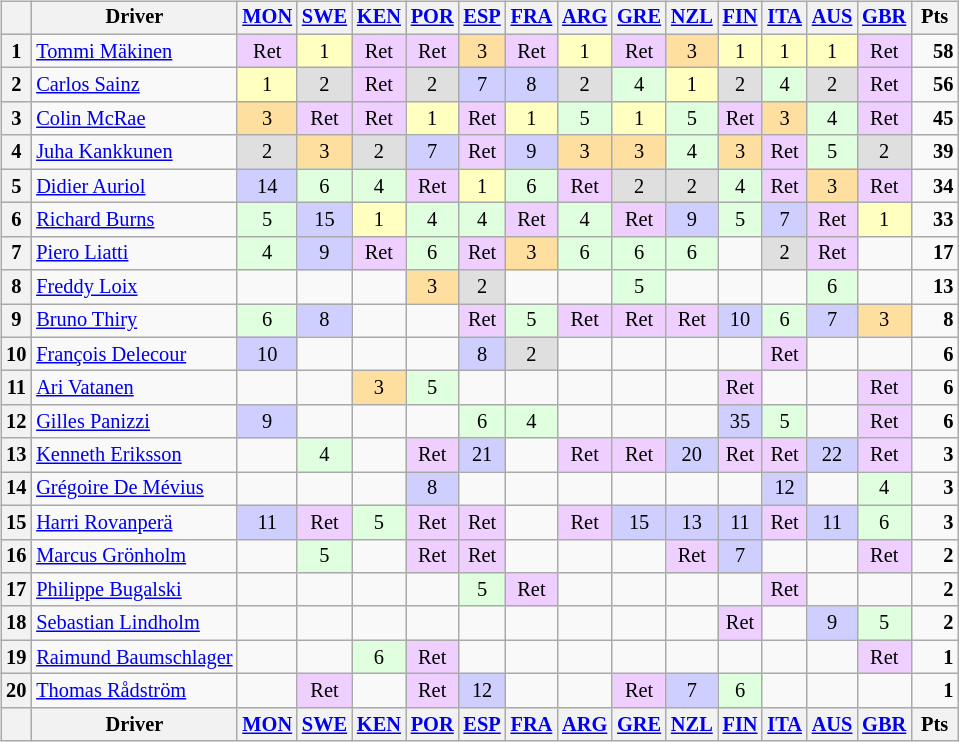<table>
<tr>
<td><br><table class="wikitable" style="font-size: 85%; text-align: center;">
<tr valign="top">
<th valign="middle"></th>
<th valign="middle">Driver</th>
<th><a href='#'>MON</a><br></th>
<th><a href='#'>SWE</a><br></th>
<th><a href='#'>KEN</a><br></th>
<th><a href='#'>POR</a><br></th>
<th><a href='#'>ESP</a><br></th>
<th><a href='#'>FRA</a><br></th>
<th><a href='#'>ARG</a><br></th>
<th><a href='#'>GRE</a><br></th>
<th><a href='#'>NZL</a><br></th>
<th><a href='#'>FIN</a><br></th>
<th><a href='#'>ITA</a><br></th>
<th><a href='#'>AUS</a><br></th>
<th><a href='#'>GBR</a><br></th>
<th valign="middle"> Pts </th>
</tr>
<tr>
<th>1</th>
<td align=left> <a href='#'>Tommi Mäkinen</a></td>
<td style="background:#efcfff;">Ret</td>
<td style="background:#ffffbf;">1</td>
<td style="background:#efcfff;">Ret</td>
<td style="background:#efcfff;">Ret</td>
<td style="background:#ffdf9f;">3</td>
<td style="background:#efcfff;">Ret</td>
<td style="background:#ffffbf;">1</td>
<td style="background:#efcfff;">Ret</td>
<td style="background:#ffdf9f;">3</td>
<td style="background:#ffffbf;">1</td>
<td style="background:#ffffbf;">1</td>
<td style="background:#ffffbf;">1</td>
<td style="background:#efcfff;">Ret</td>
<td align="right"><strong>58</strong></td>
</tr>
<tr>
<th>2</th>
<td align=left> <a href='#'>Carlos Sainz</a></td>
<td style="background:#ffffbf;">1</td>
<td style="background:#dfdfdf;">2</td>
<td style="background:#efcfff;">Ret</td>
<td style="background:#dfdfdf;">2</td>
<td style="background:#cfcfff;">7</td>
<td style="background:#cfcfff;">8</td>
<td style="background:#dfdfdf;">2</td>
<td style="background:#dfffdf;">4</td>
<td style="background:#ffffbf;">1</td>
<td style="background:#dfdfdf;">2</td>
<td style="background:#dfffdf;">4</td>
<td style="background:#dfdfdf;">2</td>
<td style="background:#efcfff;">Ret</td>
<td align="right"><strong>56</strong></td>
</tr>
<tr>
<th>3</th>
<td align=left> <a href='#'>Colin McRae</a></td>
<td style="background:#ffdf9f;">3</td>
<td style="background:#efcfff;">Ret</td>
<td style="background:#efcfff;">Ret</td>
<td style="background:#ffffbf;">1</td>
<td style="background:#efcfff;">Ret</td>
<td style="background:#ffffbf;">1</td>
<td style="background:#dfffdf;">5</td>
<td style="background:#ffffbf;">1</td>
<td style="background:#dfffdf;">5</td>
<td style="background:#efcfff;">Ret</td>
<td style="background:#ffdf9f;">3</td>
<td style="background:#dfffdf;">4</td>
<td style="background:#efcfff;">Ret</td>
<td align="right"><strong>45</strong></td>
</tr>
<tr>
<th>4</th>
<td align=left> <a href='#'>Juha Kankkunen</a></td>
<td style="background:#dfdfdf;">2</td>
<td style="background:#ffdf9f;">3</td>
<td style="background:#dfdfdf;">2</td>
<td style="background:#cfcfff;">7</td>
<td style="background:#efcfff;">Ret</td>
<td style="background:#cfcfff;">9</td>
<td style="background:#ffdf9f;">3</td>
<td style="background:#ffdf9f;">3</td>
<td style="background:#dfffdf;">4</td>
<td style="background:#ffdf9f;">3</td>
<td style="background:#efcfff;">Ret</td>
<td style="background:#dfffdf;">5</td>
<td style="background:#dfdfdf;">2</td>
<td align="right"><strong>39</strong></td>
</tr>
<tr>
<th>5</th>
<td align=left> <a href='#'>Didier Auriol</a></td>
<td style="background:#cfcfff;">14</td>
<td style="background:#dfffdf;">6</td>
<td style="background:#dfffdf;">4</td>
<td style="background:#efcfff;">Ret</td>
<td style="background:#ffffbf;">1</td>
<td style="background:#dfffdf;">6</td>
<td style="background:#efcfff;">Ret</td>
<td style="background:#dfdfdf;">2</td>
<td style="background:#dfdfdf;">2</td>
<td style="background:#dfffdf;">4</td>
<td style="background:#efcfff;">Ret</td>
<td style="background:#ffdf9f;">3</td>
<td style="background:#efcfff;">Ret</td>
<td align="right"><strong>34</strong></td>
</tr>
<tr>
<th>6</th>
<td align=left> <a href='#'>Richard Burns</a></td>
<td style="background:#dfffdf;">5</td>
<td style="background:#cfcfff;">15</td>
<td style="background:#ffffbf;">1</td>
<td style="background:#dfffdf;">4</td>
<td style="background:#dfffdf;">4</td>
<td style="background:#efcfff;">Ret</td>
<td style="background:#dfffdf;">4</td>
<td style="background:#efcfff;">Ret</td>
<td style="background:#cfcfff;">9</td>
<td style="background:#dfffdf;">5</td>
<td style="background:#cfcfff;">7</td>
<td style="background:#efcfff;">Ret</td>
<td style="background:#ffffbf;">1</td>
<td align="right"><strong>33</strong></td>
</tr>
<tr>
<th>7</th>
<td align=left> <a href='#'>Piero Liatti</a></td>
<td style="background:#dfffdf;">4</td>
<td style="background:#cfcfff;">9</td>
<td style="background:#efcfff;">Ret</td>
<td style="background:#dfffdf;">6</td>
<td style="background:#efcfff;">Ret</td>
<td style="background:#ffdf9f;">3</td>
<td style="background:#dfffdf;">6</td>
<td style="background:#dfffdf;">6</td>
<td style="background:#dfffdf;">6</td>
<td></td>
<td style="background:#dfdfdf;">2</td>
<td style="background:#efcfff;">Ret</td>
<td></td>
<td align="right"><strong>17</strong></td>
</tr>
<tr>
<th>8</th>
<td align=left> <a href='#'>Freddy Loix</a></td>
<td></td>
<td></td>
<td></td>
<td style="background:#ffdf9f;">3</td>
<td style="background:#dfdfdf;">2</td>
<td></td>
<td></td>
<td style="background:#dfffdf;">5</td>
<td></td>
<td></td>
<td></td>
<td style="background:#dfffdf;">6</td>
<td></td>
<td align="right"><strong>13</strong></td>
</tr>
<tr>
<th>9</th>
<td align=left> <a href='#'>Bruno Thiry</a></td>
<td style="background:#dfffdf;">6</td>
<td style="background:#cfcfff;">8</td>
<td></td>
<td></td>
<td style="background:#efcfff;">Ret</td>
<td style="background:#dfffdf;">5</td>
<td style="background:#efcfff;">Ret</td>
<td style="background:#efcfff;">Ret</td>
<td style="background:#efcfff;">Ret</td>
<td style="background:#cfcfff;">10</td>
<td style="background:#dfffdf;">6</td>
<td style="background:#cfcfff;">7</td>
<td style="background:#ffdf9f;">3</td>
<td align="right"><strong>8</strong></td>
</tr>
<tr>
<th>10</th>
<td align=left> <a href='#'>François Delecour</a></td>
<td style="background:#cfcfff;">10</td>
<td></td>
<td></td>
<td></td>
<td style="background:#cfcfff;">8</td>
<td style="background:#dfdfdf;">2</td>
<td></td>
<td></td>
<td></td>
<td></td>
<td style="background:#efcfff;">Ret</td>
<td></td>
<td></td>
<td align="right"><strong>6</strong></td>
</tr>
<tr>
<th>11</th>
<td align=left> <a href='#'>Ari Vatanen</a></td>
<td></td>
<td></td>
<td style="background:#ffdf9f;">3</td>
<td style="background:#dfffdf;">5</td>
<td></td>
<td></td>
<td></td>
<td></td>
<td></td>
<td style="background:#efcfff;">Ret</td>
<td></td>
<td></td>
<td style="background:#efcfff;">Ret</td>
<td align="right"><strong>6</strong></td>
</tr>
<tr>
<th>12</th>
<td align=left> <a href='#'>Gilles Panizzi</a></td>
<td style="background:#cfcfff;">9</td>
<td></td>
<td></td>
<td></td>
<td style="background:#dfffdf;">6</td>
<td style="background:#dfffdf;">4</td>
<td></td>
<td></td>
<td></td>
<td style="background:#cfcfff;">35</td>
<td style="background:#dfffdf;">5</td>
<td></td>
<td style="background:#efcfff;">Ret</td>
<td align="right"><strong>6</strong></td>
</tr>
<tr>
<th>13</th>
<td align=left> <a href='#'>Kenneth Eriksson</a></td>
<td></td>
<td style="background:#dfffdf;">4</td>
<td></td>
<td style="background:#efcfff;">Ret</td>
<td style="background:#cfcfff;">21</td>
<td></td>
<td style="background:#efcfff;">Ret</td>
<td style="background:#efcfff;">Ret</td>
<td style="background:#cfcfff;">20</td>
<td style="background:#efcfff;">Ret</td>
<td style="background:#efcfff;">Ret</td>
<td style="background:#cfcfff;">22</td>
<td style="background:#efcfff;">Ret</td>
<td align="right"><strong>3</strong></td>
</tr>
<tr>
<th>14</th>
<td align=left> <a href='#'>Grégoire De Mévius</a></td>
<td></td>
<td></td>
<td></td>
<td style="background:#cfcfff;">8</td>
<td></td>
<td></td>
<td></td>
<td></td>
<td></td>
<td></td>
<td style="background:#cfcfff;">12</td>
<td></td>
<td style="background:#dfffdf;">4</td>
<td align="right"><strong>3</strong></td>
</tr>
<tr>
<th>15</th>
<td align=left> <a href='#'>Harri Rovanperä</a></td>
<td style="background:#cfcfff;">11</td>
<td style="background:#efcfff;">Ret</td>
<td style="background:#dfffdf;">5</td>
<td style="background:#efcfff;">Ret</td>
<td style="background:#efcfff;">Ret</td>
<td></td>
<td style="background:#efcfff;">Ret</td>
<td style="background:#cfcfff;">15</td>
<td style="background:#cfcfff;">13</td>
<td style="background:#cfcfff;">11</td>
<td style="background:#efcfff;">Ret</td>
<td style="background:#cfcfff;">11</td>
<td style="background:#dfffdf;">6</td>
<td align="right"><strong>3</strong></td>
</tr>
<tr>
<th>16</th>
<td align=left> <a href='#'>Marcus Grönholm</a></td>
<td></td>
<td style="background:#dfffdf;">5</td>
<td></td>
<td style="background:#efcfff;">Ret</td>
<td style="background:#efcfff;">Ret</td>
<td></td>
<td></td>
<td></td>
<td style="background:#efcfff;">Ret</td>
<td style="background:#cfcfff;">7</td>
<td></td>
<td></td>
<td style="background:#efcfff;">Ret</td>
<td align="right"><strong>2</strong></td>
</tr>
<tr>
<th>17</th>
<td align=left> <a href='#'>Philippe Bugalski</a></td>
<td></td>
<td></td>
<td></td>
<td></td>
<td style="background:#dfffdf;">5</td>
<td style="background:#efcfff;">Ret</td>
<td></td>
<td></td>
<td></td>
<td></td>
<td style="background:#efcfff;">Ret</td>
<td></td>
<td></td>
<td align="right"><strong>2</strong></td>
</tr>
<tr>
<th>18</th>
<td align=left> <a href='#'>Sebastian Lindholm</a></td>
<td></td>
<td></td>
<td></td>
<td></td>
<td></td>
<td></td>
<td></td>
<td></td>
<td></td>
<td style="background:#efcfff;">Ret</td>
<td></td>
<td style="background:#cfcfff;">9</td>
<td style="background:#dfffdf;">5</td>
<td align="right"><strong>2</strong></td>
</tr>
<tr>
<th>19</th>
<td align=left nowrap> <a href='#'>Raimund Baumschlager</a></td>
<td></td>
<td></td>
<td style="background:#dfffdf;">6</td>
<td style="background:#efcfff;">Ret</td>
<td></td>
<td></td>
<td></td>
<td></td>
<td></td>
<td></td>
<td></td>
<td></td>
<td style="background:#efcfff;">Ret</td>
<td align="right"><strong>1</strong></td>
</tr>
<tr>
<th>20</th>
<td align=left> <a href='#'>Thomas Rådström</a></td>
<td></td>
<td style="background:#efcfff;">Ret</td>
<td></td>
<td style="background:#efcfff;">Ret</td>
<td style="background:#cfcfff;">12</td>
<td></td>
<td></td>
<td style="background:#efcfff;">Ret</td>
<td style="background:#cfcfff;">7</td>
<td style="background:#dfffdf;">6</td>
<td></td>
<td></td>
<td></td>
<td align="right"><strong>1</strong></td>
</tr>
<tr valign="top">
<th valign="middle"></th>
<th valign="middle">Driver</th>
<th><a href='#'>MON</a><br></th>
<th><a href='#'>SWE</a><br></th>
<th><a href='#'>KEN</a><br></th>
<th><a href='#'>POR</a><br></th>
<th><a href='#'>ESP</a><br></th>
<th><a href='#'>FRA</a><br></th>
<th><a href='#'>ARG</a><br></th>
<th><a href='#'>GRE</a><br></th>
<th><a href='#'>NZL</a><br></th>
<th><a href='#'>FIN</a><br></th>
<th><a href='#'>ITA</a><br></th>
<th><a href='#'>AUS</a><br></th>
<th><a href='#'>GBR</a><br></th>
<th valign="middle"> Pts </th>
</tr>
</table>
</td>
<td valign="top"><br></td>
</tr>
</table>
